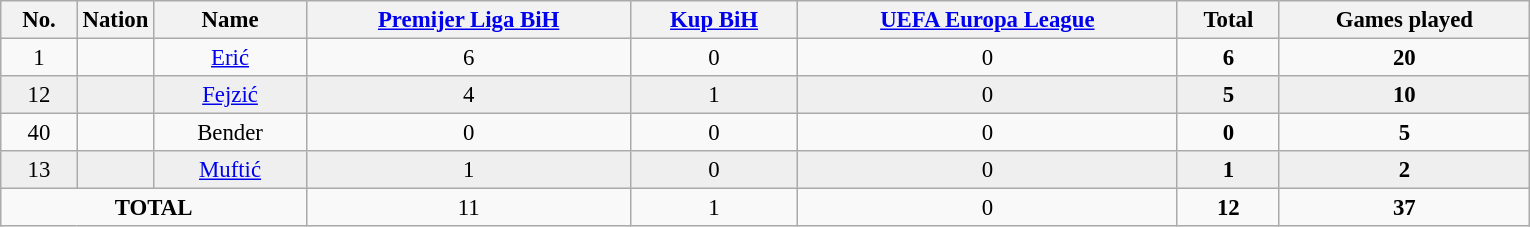<table class="wikitable sortable" style="font-size: 95%; text-align: center;">
<tr>
<th width="5%"><strong>No.</strong></th>
<th width="5%"><strong>Nation</strong></th>
<th width="10%"><strong>Name</strong></th>
<th><a href='#'>Premijer Liga BiH</a></th>
<th><a href='#'>Kup BiH</a></th>
<th><a href='#'>UEFA Europa League</a></th>
<th>Total</th>
<th>Games played</th>
</tr>
<tr>
<td>1</td>
<td></td>
<td><a href='#'>Erić</a></td>
<td>6 </td>
<td>0 </td>
<td>0 </td>
<td><strong>6</strong> </td>
<td><strong>20</strong> </td>
</tr>
<tr bgcolor="#EFEFEF">
<td>12</td>
<td></td>
<td><a href='#'>Fejzić</a></td>
<td>4 </td>
<td>1 </td>
<td>0 </td>
<td><strong>5</strong> </td>
<td><strong>10</strong> </td>
</tr>
<tr>
<td>40</td>
<td></td>
<td>Bender</td>
<td>0 </td>
<td>0 </td>
<td>0 </td>
<td><strong>0</strong> </td>
<td><strong>5</strong> </td>
</tr>
<tr bgcolor="#EFEFEF">
<td>13</td>
<td></td>
<td><a href='#'>Muftić</a></td>
<td>1 </td>
<td>0 </td>
<td>0 </td>
<td><strong>1</strong> </td>
<td><strong>2</strong> </td>
</tr>
<tr>
<td colspan=3><strong>TOTAL</strong></td>
<td>11 </td>
<td>1 </td>
<td>0 </td>
<td><strong>12</strong> </td>
<td><strong>37</strong> </td>
</tr>
</table>
